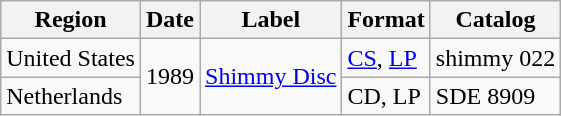<table class="wikitable">
<tr>
<th>Region</th>
<th>Date</th>
<th>Label</th>
<th>Format</th>
<th>Catalog</th>
</tr>
<tr>
<td>United States</td>
<td rowspan="2">1989</td>
<td rowspan="2"><a href='#'>Shimmy Disc</a></td>
<td><a href='#'>CS</a>, <a href='#'>LP</a></td>
<td>shimmy 022</td>
</tr>
<tr>
<td>Netherlands</td>
<td>CD, LP</td>
<td>SDE 8909</td>
</tr>
</table>
